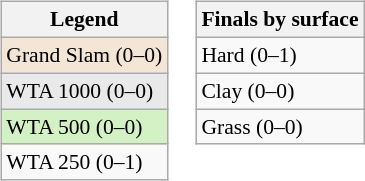<table>
<tr valign=top>
<td><br><table class="wikitable" style=font-size:90%>
<tr>
<th>Legend</th>
</tr>
<tr>
<td bgcolor="#f3e6d7">Grand Slam (0–0)</td>
</tr>
<tr>
<td bgcolor="#e9e9e9">WTA 1000 (0–0)</td>
</tr>
<tr>
<td bgcolor="#d4f1c5">WTA 500 (0–0)</td>
</tr>
<tr>
<td>WTA 250 (0–1)</td>
</tr>
</table>
</td>
<td><br><table class="wikitable" style=font-size:90%>
<tr>
<th>Finals by surface</th>
</tr>
<tr>
<td>Hard (0–1)</td>
</tr>
<tr>
<td>Clay (0–0)</td>
</tr>
<tr>
<td>Grass (0–0)</td>
</tr>
</table>
</td>
</tr>
</table>
